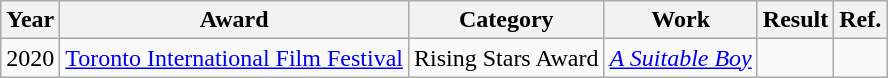<table class="wikitable">
<tr>
<th>Year</th>
<th>Award</th>
<th>Category</th>
<th>Work</th>
<th>Result</th>
<th>Ref.</th>
</tr>
<tr>
<td>2020</td>
<td><a href='#'>Toronto International Film Festival</a></td>
<td>Rising Stars Award</td>
<td><em><a href='#'>A Suitable Boy</a></em></td>
<td></td>
<td></td>
</tr>
</table>
